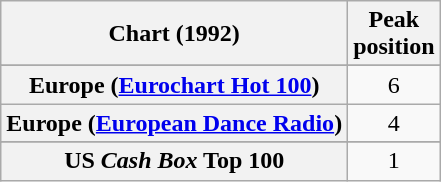<table class="wikitable sortable plainrowheaders" style="text-align:center">
<tr>
<th>Chart (1992)</th>
<th>Peak<br>position</th>
</tr>
<tr>
</tr>
<tr>
</tr>
<tr>
</tr>
<tr>
</tr>
<tr>
<th scope="row">Europe (<a href='#'>Eurochart Hot 100</a>)</th>
<td>6</td>
</tr>
<tr>
<th scope="row">Europe (<a href='#'>European Dance Radio</a>)</th>
<td>4</td>
</tr>
<tr>
</tr>
<tr>
</tr>
<tr>
</tr>
<tr>
</tr>
<tr>
</tr>
<tr>
</tr>
<tr>
</tr>
<tr>
</tr>
<tr>
</tr>
<tr>
</tr>
<tr>
</tr>
<tr>
<th scope="row">US <em>Cash Box</em> Top 100</th>
<td>1</td>
</tr>
</table>
